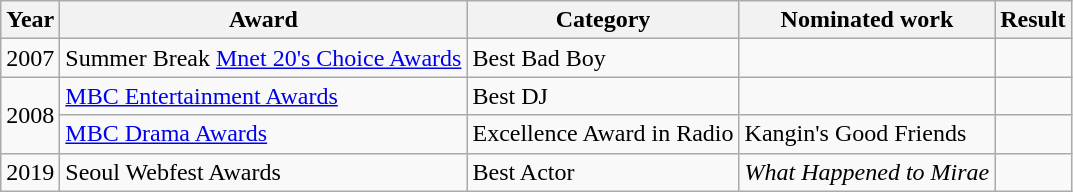<table class="wikitable">
<tr>
<th>Year</th>
<th>Award</th>
<th>Category</th>
<th>Nominated work</th>
<th>Result</th>
</tr>
<tr>
<td>2007</td>
<td>Summer Break <a href='#'>Mnet 20's Choice Awards</a></td>
<td>Best Bad Boy</td>
<td></td>
<td></td>
</tr>
<tr>
<td rowspan=2>2008</td>
<td><a href='#'>MBC Entertainment Awards</a></td>
<td>Best DJ</td>
<td></td>
<td></td>
</tr>
<tr>
<td><a href='#'>MBC Drama Awards</a></td>
<td>Excellence Award in Radio</td>
<td>Kangin's Good Friends</td>
<td></td>
</tr>
<tr>
<td>2019</td>
<td>Seoul Webfest Awards</td>
<td>Best Actor</td>
<td><em>What Happened to Mirae</em></td>
<td></td>
</tr>
</table>
